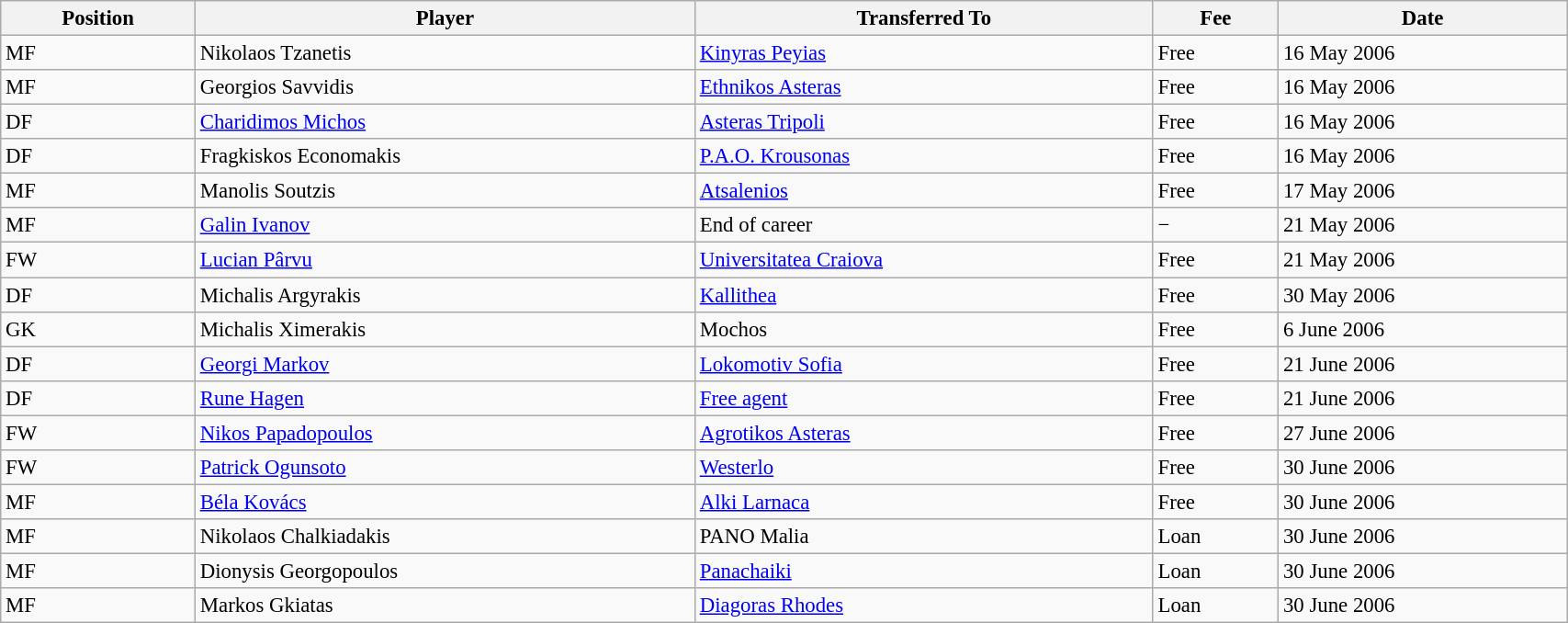<table class="wikitable sortable" style="width:90%; text-align:center; font-size:95%; text-align:left;">
<tr>
<th><strong>Position</strong></th>
<th><strong>Player</strong></th>
<th><strong>Transferred To</strong></th>
<th><strong>Fee</strong></th>
<th><strong>Date</strong></th>
</tr>
<tr>
<td>MF</td>
<td> Nikolaos Tzanetis</td>
<td> <a href='#'>Kinyras Peyias</a></td>
<td>Free</td>
<td>16 May 2006</td>
</tr>
<tr>
<td>MF</td>
<td> Georgios Savvidis</td>
<td> <a href='#'>Ethnikos Asteras</a></td>
<td>Free</td>
<td>16 May 2006</td>
</tr>
<tr>
<td>DF</td>
<td> <a href='#'>Charidimos Michos</a></td>
<td> <a href='#'>Asteras Tripoli</a></td>
<td>Free</td>
<td>16 May 2006</td>
</tr>
<tr>
<td>DF</td>
<td> Fragkiskos Economakis</td>
<td> <a href='#'>P.A.O. Krousonas</a></td>
<td>Free</td>
<td>16 May 2006</td>
</tr>
<tr>
<td>MF</td>
<td> Manolis Soutzis</td>
<td> <a href='#'>Atsalenios</a></td>
<td>Free</td>
<td>17 May 2006</td>
</tr>
<tr>
<td>MF</td>
<td> <a href='#'>Galin Ivanov</a></td>
<td>End of career</td>
<td>−</td>
<td>21 May 2006</td>
</tr>
<tr>
<td>FW</td>
<td> <a href='#'>Lucian Pârvu</a></td>
<td> <a href='#'>Universitatea Craiova</a></td>
<td>Free</td>
<td>21 May 2006</td>
</tr>
<tr>
<td>DF</td>
<td> Michalis Argyrakis</td>
<td> <a href='#'>Kallithea</a></td>
<td>Free</td>
<td>30 May 2006</td>
</tr>
<tr>
<td>GK</td>
<td> Michalis Ximerakis</td>
<td> Mochos</td>
<td>Free</td>
<td>6 June 2006</td>
</tr>
<tr>
<td>DF</td>
<td> <a href='#'>Georgi Markov</a></td>
<td> <a href='#'>Lokomotiv Sofia</a></td>
<td>Free</td>
<td>21 June 2006</td>
</tr>
<tr>
<td>DF</td>
<td> <a href='#'>Rune Hagen</a></td>
<td><a href='#'>Free agent</a></td>
<td>Free</td>
<td>21 June 2006</td>
</tr>
<tr>
<td>FW</td>
<td> <a href='#'>Nikos Papadopoulos</a></td>
<td> <a href='#'>Agrotikos Asteras</a></td>
<td>Free</td>
<td>27 June 2006</td>
</tr>
<tr>
<td>FW</td>
<td> <a href='#'>Patrick Ogunsoto</a></td>
<td> <a href='#'>Westerlo</a></td>
<td>Free</td>
<td>30 June 2006</td>
</tr>
<tr>
<td>MF</td>
<td> <a href='#'>Béla Kovács</a></td>
<td> <a href='#'>Alki Larnaca</a></td>
<td>Free</td>
<td>30 June 2006</td>
</tr>
<tr>
<td>MF</td>
<td> Nikolaos Chalkiadakis</td>
<td> PANO Malia</td>
<td>Loan</td>
<td>30 June 2006</td>
</tr>
<tr>
<td>MF</td>
<td> Dionysis Georgopoulos</td>
<td> <a href='#'>Panachaiki</a></td>
<td>Loan</td>
<td>30 June 2006</td>
</tr>
<tr>
<td>MF</td>
<td> Markos Gkiatas</td>
<td> <a href='#'>Diagoras Rhodes</a></td>
<td>Loan</td>
<td>30 June 2006</td>
</tr>
</table>
